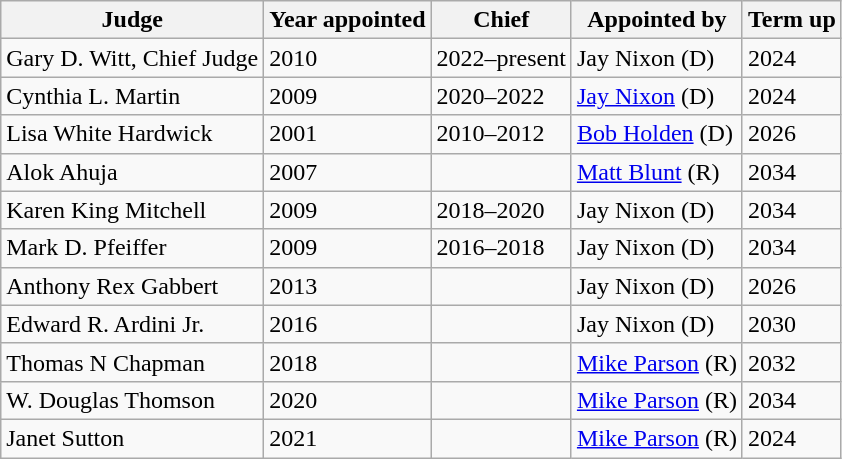<table class="wikitable">
<tr>
<th>Judge</th>
<th>Year appointed</th>
<th>Chief</th>
<th>Appointed by</th>
<th>Term up</th>
</tr>
<tr>
<td>Gary D. Witt, Chief Judge</td>
<td>2010</td>
<td>2022–present</td>
<td>Jay Nixon (D)</td>
<td>2024</td>
</tr>
<tr>
<td>Cynthia L. Martin</td>
<td>2009</td>
<td>2020–2022</td>
<td><a href='#'>Jay Nixon</a> (D)</td>
<td>2024</td>
</tr>
<tr>
<td>Lisa White Hardwick</td>
<td>2001</td>
<td>2010–2012</td>
<td><a href='#'>Bob Holden</a> (D)</td>
<td>2026</td>
</tr>
<tr>
<td>Alok Ahuja</td>
<td>2007</td>
<td></td>
<td><a href='#'>Matt Blunt</a> (R)</td>
<td>2034</td>
</tr>
<tr>
<td>Karen King Mitchell</td>
<td>2009</td>
<td>2018–2020</td>
<td>Jay Nixon (D)</td>
<td>2034</td>
</tr>
<tr>
<td>Mark D. Pfeiffer</td>
<td>2009</td>
<td>2016–2018</td>
<td>Jay Nixon (D)</td>
<td>2034</td>
</tr>
<tr>
<td>Anthony Rex Gabbert</td>
<td>2013</td>
<td></td>
<td>Jay Nixon (D)</td>
<td>2026</td>
</tr>
<tr>
<td>Edward R. Ardini Jr.</td>
<td>2016</td>
<td></td>
<td>Jay Nixon (D)</td>
<td>2030</td>
</tr>
<tr>
<td>Thomas N Chapman</td>
<td>2018</td>
<td></td>
<td><a href='#'>Mike Parson</a> (R)</td>
<td>2032</td>
</tr>
<tr>
<td>W. Douglas Thomson</td>
<td>2020</td>
<td></td>
<td><a href='#'>Mike Parson</a> (R)</td>
<td>2034</td>
</tr>
<tr>
<td>Janet Sutton</td>
<td>2021</td>
<td></td>
<td><a href='#'>Mike Parson</a> (R)</td>
<td>2024</td>
</tr>
</table>
